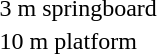<table>
<tr>
<td>3 m springboard<br></td>
<td></td>
<td></td>
<td></td>
</tr>
<tr>
<td>10 m platform<br></td>
<td></td>
<td></td>
<td></td>
</tr>
</table>
